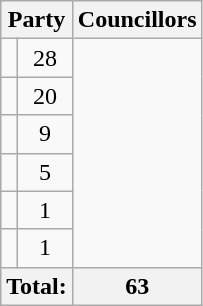<table class="wikitable">
<tr>
<th colspan="2">Party</th>
<th>Councillors</th>
</tr>
<tr>
<td></td>
<td align=center>28</td>
</tr>
<tr>
<td></td>
<td align=center>20</td>
</tr>
<tr>
<td></td>
<td align=center>9</td>
</tr>
<tr>
<td></td>
<td align=center>5</td>
</tr>
<tr>
<td></td>
<td align=center>1</td>
</tr>
<tr>
<td></td>
<td align=center>1</td>
</tr>
<tr>
<th colspan="2">Total:</th>
<th>63</th>
</tr>
</table>
